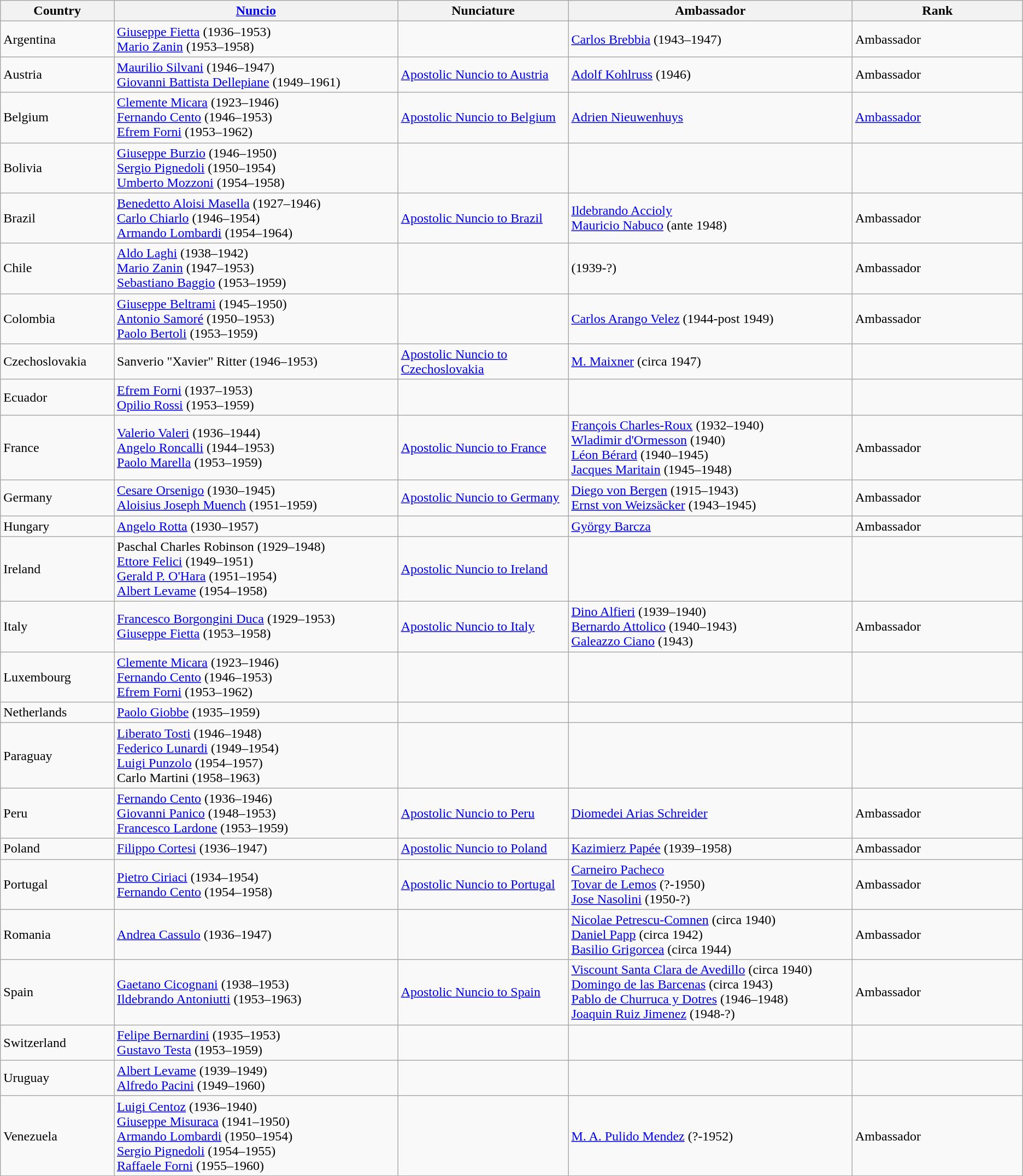<table class="wikitable sortable">
<tr>
<th width="10%">Country</th>
<th width="25%"><a href='#'>Nuncio</a></th>
<th width="15%">Nunciature</th>
<th width="25%">Ambassador</th>
<th width="15%">Rank</th>
</tr>
<tr>
<td>Argentina</td>
<td><a href='#'>Giuseppe Fietta</a> (1936–1953)<br><a href='#'>Mario Zanin</a> (1953–1958)</td>
<td></td>
<td><a href='#'>Carlos Brebbia</a> (1943–1947)</td>
<td>Ambassador</td>
</tr>
<tr>
<td>Austria</td>
<td><a href='#'>Maurilio Silvani</a> (1946–1947)<br><a href='#'>Giovanni Battista Dellepiane</a> (1949–1961)</td>
<td><a href='#'>Apostolic Nuncio to Austria</a></td>
<td><a href='#'>Adolf Kohlruss</a> (1946)</td>
<td>Ambassador</td>
</tr>
<tr>
<td>Belgium</td>
<td><a href='#'>Clemente Micara</a> (1923–1946)<br><a href='#'>Fernando Cento</a> (1946–1953)<br><a href='#'>Efrem Forni</a> (1953–1962)</td>
<td><a href='#'>Apostolic Nuncio to Belgium</a></td>
<td><a href='#'>Adrien Nieuwenhuys</a></td>
<td><a href='#'>Ambassador</a></td>
</tr>
<tr>
<td>Bolivia</td>
<td><a href='#'>Giuseppe Burzio</a> (1946–1950)<br><a href='#'>Sergio Pignedoli</a> (1950–1954)<br><a href='#'>Umberto Mozzoni</a> (1954–1958)</td>
<td></td>
<td></td>
<td></td>
</tr>
<tr>
<td>Brazil</td>
<td><a href='#'>Benedetto Aloisi Masella</a> (1927–1946)<br><a href='#'>Carlo Chiarlo</a> (1946–1954)<br><a href='#'>Armando Lombardi</a> (1954–1964)</td>
<td><a href='#'>Apostolic Nuncio to Brazil</a></td>
<td><a href='#'>Ildebrando Accioly</a><br><a href='#'>Mauricio Nabuco</a> (ante 1948)</td>
<td>Ambassador</td>
</tr>
<tr>
<td>Chile</td>
<td><a href='#'>Aldo Laghi</a> (1938–1942)<br><a href='#'>Mario Zanin</a> (1947–1953)<br><a href='#'>Sebastiano Baggio</a> (1953–1959)</td>
<td></td>
<td>(1939-?)</td>
<td>Ambassador</td>
</tr>
<tr>
<td>Colombia</td>
<td><a href='#'>Giuseppe Beltrami</a> (1945–1950)<br><a href='#'>Antonio Samoré</a> (1950–1953)<br><a href='#'>Paolo Bertoli</a> (1953–1959)</td>
<td></td>
<td><a href='#'>Carlos Arango Velez</a> (1944-post 1949)</td>
<td>Ambassador</td>
</tr>
<tr>
<td>Czechoslovakia</td>
<td>Sanverio "Xavier" Ritter (1946–1953)</td>
<td><a href='#'>Apostolic Nuncio to Czechoslovakia</a></td>
<td><a href='#'>M. Maixner</a> (circa 1947)</td>
<td></td>
</tr>
<tr>
<td>Ecuador</td>
<td><a href='#'>Efrem Forni</a> (1937–1953)<br><a href='#'>Opilio Rossi</a> (1953–1959)</td>
<td></td>
<td></td>
<td></td>
</tr>
<tr>
<td>France</td>
<td><a href='#'>Valerio Valeri</a> (1936–1944)<br><a href='#'>Angelo Roncalli</a> (1944–1953)<br><a href='#'>Paolo Marella</a> (1953–1959)</td>
<td><a href='#'>Apostolic Nuncio to France</a></td>
<td><a href='#'>François Charles-Roux</a> (1932–1940)<br><a href='#'>Wladimir d'Ormesson</a> (1940)<br><a href='#'>Léon Bérard</a> (1940–1945)<br><a href='#'>Jacques Maritain</a> (1945–1948)</td>
<td>Ambassador</td>
</tr>
<tr>
<td>Germany</td>
<td><a href='#'>Cesare Orsenigo</a> (1930–1945)<br><a href='#'>Aloisius Joseph Muench</a> (1951–1959)</td>
<td><a href='#'>Apostolic Nuncio to Germany</a></td>
<td><a href='#'>Diego von Bergen</a> (1915–1943)<br><a href='#'>Ernst von Weizsäcker</a> (1943–1945)</td>
<td>Ambassador</td>
</tr>
<tr>
<td>Hungary</td>
<td><a href='#'>Angelo Rotta</a> (1930–1957)</td>
<td></td>
<td><a href='#'>György Barcza</a></td>
<td>Ambassador</td>
</tr>
<tr>
<td>Ireland</td>
<td>Paschal Charles Robinson (1929–1948)<br><a href='#'>Ettore Felici</a> (1949–1951)<br><a href='#'>Gerald P. O'Hara</a> (1951–1954)<br><a href='#'>Albert Levame</a> (1954–1958)</td>
<td><a href='#'>Apostolic Nuncio to Ireland</a></td>
<td></td>
<td></td>
</tr>
<tr>
<td>Italy</td>
<td><a href='#'>Francesco Borgongini Duca</a> (1929–1953)<br><a href='#'>Giuseppe Fietta</a> (1953–1958)</td>
<td><a href='#'>Apostolic Nuncio to Italy</a></td>
<td><a href='#'>Dino Alfieri</a> (1939–1940)<br><a href='#'>Bernardo Attolico</a> (1940–1943)<br><a href='#'>Galeazzo Ciano</a> (1943)</td>
<td>Ambassador</td>
</tr>
<tr>
<td>Luxembourg</td>
<td><a href='#'>Clemente Micara</a> (1923–1946)<br><a href='#'>Fernando Cento</a> (1946–1953)<br><a href='#'>Efrem Forni</a> (1953–1962)</td>
<td></td>
<td></td>
<td></td>
</tr>
<tr>
<td>Netherlands</td>
<td><a href='#'>Paolo Giobbe</a> (1935–1959)</td>
<td></td>
<td></td>
<td></td>
</tr>
<tr>
<td>Paraguay</td>
<td><a href='#'>Liberato Tosti</a> (1946–1948)<br><a href='#'>Federico Lunardi</a> (1949–1954)<br><a href='#'>Luigi Punzolo</a> (1954–1957)<br>Carlo Martini (1958–1963)</td>
<td></td>
<td></td>
<td></td>
</tr>
<tr>
<td>Peru</td>
<td><a href='#'>Fernando Cento</a> (1936–1946)<br><a href='#'>Giovanni Panico</a> (1948–1953)<br><a href='#'>Francesco Lardone</a> (1953–1959)</td>
<td><a href='#'>Apostolic Nuncio to Peru</a></td>
<td><a href='#'>Diomedei Arias Schreider</a></td>
<td>Ambassador</td>
</tr>
<tr>
<td>Poland</td>
<td><a href='#'>Filippo Cortesi</a> (1936–1947)</td>
<td><a href='#'>Apostolic Nuncio to Poland</a></td>
<td><a href='#'>Kazimierz Papée</a> (1939–1958)</td>
<td>Ambassador</td>
</tr>
<tr>
<td>Portugal</td>
<td><a href='#'>Pietro Ciriaci</a> (1934–1954)<br><a href='#'>Fernando Cento</a> (1954–1958)</td>
<td><a href='#'>Apostolic Nuncio to Portugal</a></td>
<td><a href='#'>Carneiro Pacheco</a><br><a href='#'>Tovar de Lemos</a> (?-1950)<br><a href='#'>Jose Nasolini</a> (1950-?)</td>
<td>Ambassador</td>
</tr>
<tr>
<td>Romania</td>
<td><a href='#'>Andrea Cassulo</a> (1936–1947)</td>
<td></td>
<td><a href='#'>Nicolae Petrescu-Comnen</a> (circa 1940)<br><a href='#'>Daniel Papp</a> (circa 1942)<br><a href='#'>Basilio Grigorcea</a> (circa 1944)</td>
<td>Ambassador</td>
</tr>
<tr>
<td>Spain</td>
<td><a href='#'>Gaetano Cicognani</a> (1938–1953)<br><a href='#'>Ildebrando Antoniutti</a> (1953–1963)</td>
<td><a href='#'>Apostolic Nuncio to Spain</a></td>
<td><a href='#'>Viscount Santa Clara de Avedillo</a> (circa 1940)<br><a href='#'>Domingo de las Barcenas</a> (circa 1943)<br><a href='#'>Pablo de Churruca y Dotres</a> (1946–1948)<br><a href='#'>Joaquin Ruiz Jimenez</a> (1948-?)</td>
<td>Ambassador</td>
</tr>
<tr>
<td>Switzerland</td>
<td><a href='#'>Felipe Bernardini</a> (1935–1953)<br><a href='#'>Gustavo Testa</a> (1953–1959)</td>
<td></td>
<td></td>
<td></td>
</tr>
<tr>
<td>Uruguay</td>
<td><a href='#'>Albert Levame</a> (1939–1949)<br><a href='#'>Alfredo Pacini</a> (1949–1960)</td>
<td></td>
<td></td>
<td></td>
</tr>
<tr>
<td>Venezuela</td>
<td><a href='#'>Luigi Centoz</a> (1936–1940)<br><a href='#'>Giuseppe Misuraca</a> (1941–1950)<br><a href='#'>Armando Lombardi</a> (1950–1954)<br><a href='#'>Sergio Pignedoli</a> (1954–1955)<br><a href='#'>Raffaele Forni</a> (1955–1960)</td>
<td></td>
<td><a href='#'>M. A. Pulido Mendez</a> (?-1952)</td>
<td>Ambassador</td>
</tr>
</table>
